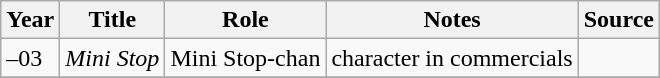<table class="wikitable sortable plainrowheaders">
<tr>
<th>Year</th>
<th>Title</th>
<th>Role</th>
<th class="unsortable">Notes</th>
<th class="unsortable">Source</th>
</tr>
<tr>
<td>–03</td>
<td><em>Mini Stop</em></td>
<td>Mini Stop-chan</td>
<td>character in commercials</td>
<td></td>
</tr>
<tr>
</tr>
</table>
